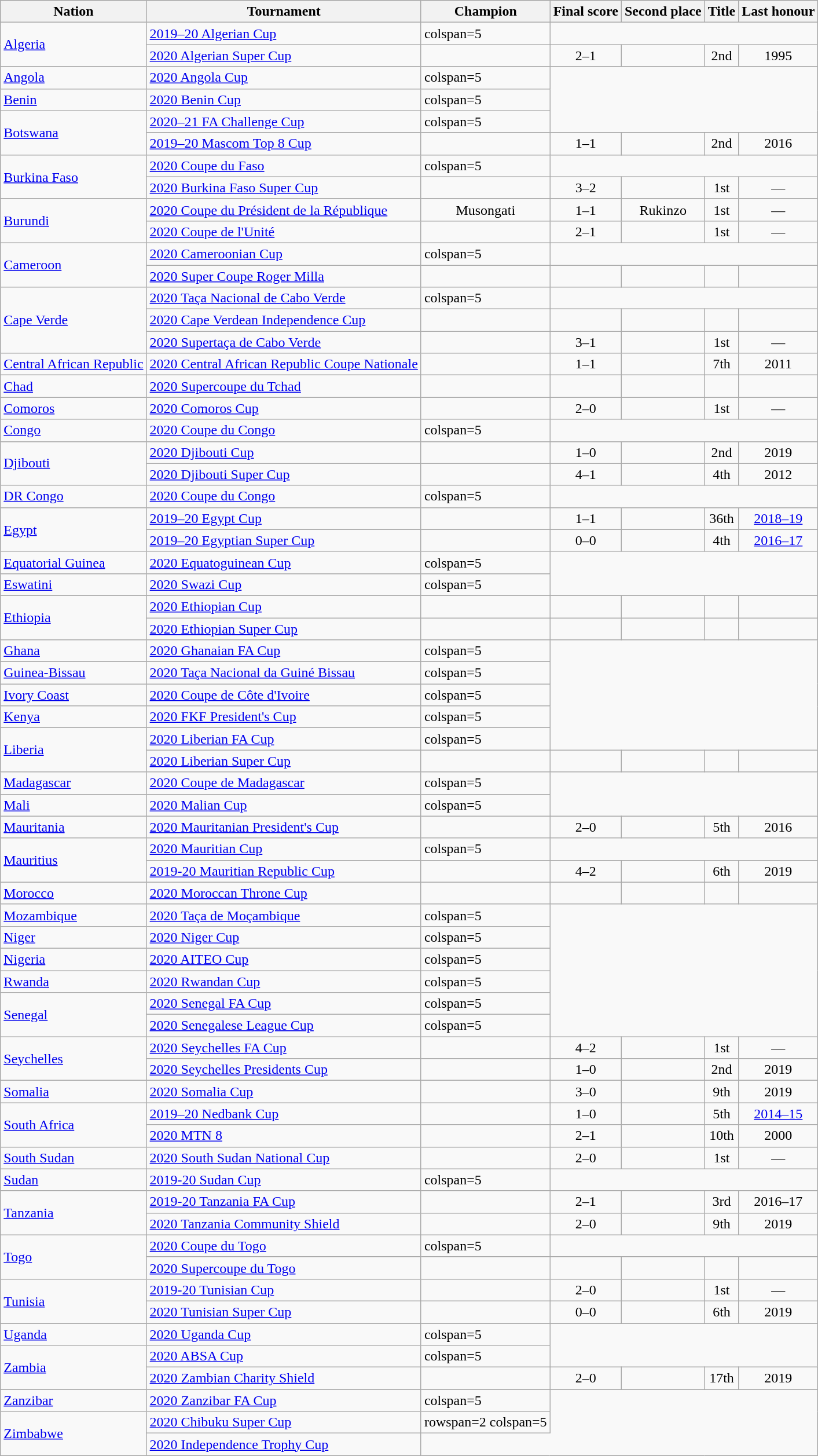<table class="wikitable sortable">
<tr>
<th>Nation</th>
<th>Tournament</th>
<th>Champion</th>
<th>Final score</th>
<th>Second place</th>
<th data-sort-type="number">Title</th>
<th>Last honour</th>
</tr>
<tr>
<td rowspan=2 align=left> <a href='#'>Algeria</a></td>
<td align=left><a href='#'>2019–20 Algerian Cup</a></td>
<td>colspan=5 </td>
</tr>
<tr>
<td align=left><a href='#'>2020 Algerian Super Cup</a></td>
<td></td>
<td align=center>2–1</td>
<td></td>
<td align=center>2nd</td>
<td align=center>1995</td>
</tr>
<tr>
<td align=left> <a href='#'>Angola</a></td>
<td align=left><a href='#'>2020 Angola Cup</a></td>
<td>colspan=5 </td>
</tr>
<tr>
<td align=left> <a href='#'>Benin</a></td>
<td align=left><a href='#'>2020 Benin Cup</a></td>
<td>colspan=5 </td>
</tr>
<tr>
<td rowspan=2 align=left> <a href='#'>Botswana</a></td>
<td align=left><a href='#'>2020–21 FA Challenge Cup</a></td>
<td>colspan=5 </td>
</tr>
<tr>
<td align=left><a href='#'>2019–20 Mascom Top 8 Cup</a></td>
<td></td>
<td align=center>1–1 </td>
<td></td>
<td align=center>2nd</td>
<td align=center>2016</td>
</tr>
<tr>
<td rowspan=2 align=left> <a href='#'>Burkina Faso</a></td>
<td align=left><a href='#'>2020 Coupe du Faso</a></td>
<td>colspan=5 </td>
</tr>
<tr>
<td align=left><a href='#'>2020 Burkina Faso Super Cup</a></td>
<td></td>
<td align=center>3–2</td>
<td></td>
<td align=center>1st</td>
<td align=center>—</td>
</tr>
<tr align=center>
<td rowspan=2 align=left> <a href='#'>Burundi</a></td>
<td align=left><a href='#'>2020 Coupe du Président de la République</a></td>
<td>Musongati</td>
<td>1–1  </td>
<td>Rukinzo</td>
<td>1st</td>
<td>—</td>
</tr>
<tr>
<td align=left><a href='#'>2020 Coupe de l'Unité</a></td>
<td></td>
<td align=center>2–1</td>
<td></td>
<td align=center>1st</td>
<td align=center>—</td>
</tr>
<tr>
<td rowspan=2 align=left> <a href='#'>Cameroon</a></td>
<td align=left><a href='#'>2020 Cameroonian Cup</a></td>
<td>colspan=5 </td>
</tr>
<tr>
<td align=left><a href='#'>2020 Super Coupe Roger Milla</a></td>
<td></td>
<td></td>
<td></td>
<td></td>
<td></td>
</tr>
<tr>
<td rowspan=3 align=left> <a href='#'>Cape Verde</a></td>
<td align=left><a href='#'>2020 Taça Nacional de Cabo Verde</a></td>
<td>colspan=5 </td>
</tr>
<tr>
<td align=left><a href='#'>2020 Cape Verdean Independence Cup</a></td>
<td></td>
<td></td>
<td></td>
<td></td>
<td></td>
</tr>
<tr>
<td align=left><a href='#'>2020 Supertaça de Cabo Verde</a></td>
<td></td>
<td align=center>3–1</td>
<td></td>
<td align=center>1st</td>
<td align=center>—</td>
</tr>
<tr>
<td align=left> <a href='#'>Central African Republic</a></td>
<td align=left><a href='#'>2020 Central African Republic Coupe Nationale</a></td>
<td></td>
<td align=center>1–1 </td>
<td></td>
<td align=center>7th</td>
<td align=center>2011</td>
</tr>
<tr>
<td align=left> <a href='#'>Chad</a></td>
<td align=left><a href='#'>2020 Supercoupe du Tchad</a></td>
<td></td>
<td></td>
<td></td>
<td></td>
<td></td>
</tr>
<tr>
<td align=left> <a href='#'>Comoros</a></td>
<td align=left><a href='#'>2020 Comoros Cup</a></td>
<td></td>
<td align=center>2–0</td>
<td></td>
<td align=center>1st</td>
<td align=center>—</td>
</tr>
<tr>
<td align=left> <a href='#'>Congo</a></td>
<td align=left><a href='#'>2020 Coupe du Congo</a></td>
<td>colspan=5 </td>
</tr>
<tr>
<td rowspan=2 align=left> <a href='#'>Djibouti</a></td>
<td align=left><a href='#'>2020 Djibouti Cup</a></td>
<td></td>
<td align=center>1–0</td>
<td></td>
<td align=center>2nd</td>
<td align=center>2019</td>
</tr>
<tr>
<td align=left><a href='#'>2020 Djibouti Super Cup</a></td>
<td></td>
<td align=center>4–1</td>
<td></td>
<td align=center>4th</td>
<td align=center>2012</td>
</tr>
<tr>
<td align=left> <a href='#'>DR Congo</a></td>
<td align=left><a href='#'>2020 Coupe du Congo</a></td>
<td>colspan=5 </td>
</tr>
<tr>
<td rowspan=2 align=left> <a href='#'>Egypt</a></td>
<td align=left><a href='#'>2019–20 Egypt Cup</a></td>
<td></td>
<td align=center>1–1 </td>
<td></td>
<td align=center>36th</td>
<td align=center><a href='#'>2018–19</a></td>
</tr>
<tr>
<td align=left><a href='#'>2019–20 Egyptian Super Cup</a></td>
<td></td>
<td align=center>0–0 </td>
<td></td>
<td align=center>4th</td>
<td align=center><a href='#'>2016–17</a></td>
</tr>
<tr>
<td align=left> <a href='#'>Equatorial Guinea</a></td>
<td align=left><a href='#'>2020 Equatoguinean Cup</a></td>
<td>colspan=5 </td>
</tr>
<tr>
<td align=left> <a href='#'>Eswatini</a></td>
<td align=left><a href='#'>2020 Swazi Cup</a></td>
<td>colspan=5 </td>
</tr>
<tr>
<td rowspan=2 align=left> <a href='#'>Ethiopia</a></td>
<td align=left><a href='#'>2020 Ethiopian Cup</a></td>
<td></td>
<td></td>
<td></td>
<td></td>
<td></td>
</tr>
<tr>
<td align=left><a href='#'>2020 Ethiopian Super Cup</a></td>
<td></td>
<td></td>
<td></td>
<td></td>
<td></td>
</tr>
<tr>
<td align=left> <a href='#'>Ghana</a></td>
<td align=left><a href='#'>2020 Ghanaian FA Cup</a></td>
<td>colspan=5 </td>
</tr>
<tr>
<td align=left> <a href='#'>Guinea-Bissau</a></td>
<td align=left><a href='#'>2020 Taça Nacional da Guiné Bissau</a></td>
<td>colspan=5 </td>
</tr>
<tr>
<td align=left> <a href='#'>Ivory Coast</a></td>
<td align=left><a href='#'>2020 Coupe de Côte d'Ivoire</a></td>
<td>colspan=5 </td>
</tr>
<tr>
<td align=left> <a href='#'>Kenya</a></td>
<td align=left><a href='#'>2020 FKF President's Cup</a></td>
<td>colspan=5 </td>
</tr>
<tr>
<td rowspan=2 align=left> <a href='#'>Liberia</a></td>
<td align=left><a href='#'>2020 Liberian FA Cup</a></td>
<td>colspan=5 </td>
</tr>
<tr>
<td align=left><a href='#'>2020 Liberian Super Cup</a></td>
<td></td>
<td></td>
<td></td>
<td></td>
<td></td>
</tr>
<tr>
<td align=left> <a href='#'>Madagascar</a></td>
<td align=left><a href='#'>2020 Coupe de Madagascar</a></td>
<td>colspan=5 </td>
</tr>
<tr>
<td align=left> <a href='#'>Mali</a></td>
<td align=left><a href='#'>2020 Malian Cup</a></td>
<td>colspan=5 </td>
</tr>
<tr>
<td align=left> <a href='#'>Mauritania</a></td>
<td align=left><a href='#'>2020 Mauritanian President's Cup</a></td>
<td></td>
<td align=center>2–0</td>
<td></td>
<td align=center>5th</td>
<td align=center>2016</td>
</tr>
<tr>
<td rowspan=2 align=left> <a href='#'>Mauritius</a></td>
<td align=left><a href='#'>2020 Mauritian Cup</a></td>
<td>colspan=5 </td>
</tr>
<tr>
<td align=left><a href='#'>2019-20 Mauritian Republic Cup</a></td>
<td></td>
<td align=center>4–2</td>
<td></td>
<td align=center>6th</td>
<td align=center>2019</td>
</tr>
<tr>
<td align=left> <a href='#'>Morocco</a></td>
<td align=left><a href='#'>2020 Moroccan Throne Cup</a></td>
<td></td>
<td></td>
<td></td>
<td></td>
<td></td>
</tr>
<tr>
<td align=left> <a href='#'>Mozambique</a></td>
<td align=left><a href='#'>2020 Taça de Moçambique</a></td>
<td>colspan=5 </td>
</tr>
<tr>
<td align=left> <a href='#'>Niger</a></td>
<td align=left><a href='#'>2020 Niger Cup</a></td>
<td>colspan=5 </td>
</tr>
<tr>
<td align=left> <a href='#'>Nigeria</a></td>
<td align=left><a href='#'>2020 AITEO Cup</a></td>
<td>colspan=5 </td>
</tr>
<tr>
<td align=left> <a href='#'>Rwanda</a></td>
<td align=left><a href='#'>2020 Rwandan Cup</a></td>
<td>colspan=5 </td>
</tr>
<tr>
<td rowspan=2 align=left> <a href='#'>Senegal</a></td>
<td align=left><a href='#'>2020 Senegal FA Cup</a></td>
<td>colspan=5 </td>
</tr>
<tr>
<td align=left><a href='#'>2020 Senegalese League Cup</a></td>
<td>colspan=5 </td>
</tr>
<tr>
<td rowspan=2 align=left> <a href='#'>Seychelles</a></td>
<td align=left><a href='#'>2020 Seychelles FA Cup</a></td>
<td></td>
<td align=center>4–2</td>
<td></td>
<td align=center>1st</td>
<td align=center>—</td>
</tr>
<tr>
<td align=left><a href='#'>2020 Seychelles Presidents Cup</a></td>
<td></td>
<td align=center>1–0</td>
<td></td>
<td align=center>2nd</td>
<td align=center>2019</td>
</tr>
<tr>
<td align=left> <a href='#'>Somalia</a></td>
<td align=left><a href='#'>2020 Somalia Cup</a></td>
<td></td>
<td align=center>3–0</td>
<td></td>
<td align=center>9th</td>
<td align=center>2019</td>
</tr>
<tr>
<td rowspan=2 align=left> <a href='#'>South Africa</a></td>
<td align=left><a href='#'>2019–20 Nedbank Cup</a></td>
<td></td>
<td align=center>1–0</td>
<td></td>
<td align=center>5th</td>
<td align=center><a href='#'>2014–15</a></td>
</tr>
<tr>
<td align=left><a href='#'>2020 MTN 8</a></td>
<td></td>
<td align=center>2–1</td>
<td></td>
<td align=center>10th</td>
<td align=center>2000</td>
</tr>
<tr>
<td align=left> <a href='#'>South Sudan</a></td>
<td align=left><a href='#'>2020 South Sudan National Cup</a></td>
<td></td>
<td align=center>2–0</td>
<td></td>
<td align=center>1st</td>
<td align=center>—</td>
</tr>
<tr>
<td align=left> <a href='#'>Sudan</a></td>
<td align=left><a href='#'>2019-20 Sudan Cup</a></td>
<td>colspan=5 </td>
</tr>
<tr>
<td rowspan=2 align=left> <a href='#'>Tanzania</a></td>
<td align=left><a href='#'>2019-20 Tanzania FA Cup</a></td>
<td></td>
<td align=center>2–1</td>
<td></td>
<td align=center>3rd</td>
<td align=center>2016–17</td>
</tr>
<tr>
<td align=left><a href='#'>2020 Tanzania Community Shield</a></td>
<td></td>
<td align=center>2–0</td>
<td></td>
<td align=center>9th</td>
<td align=center>2019</td>
</tr>
<tr>
<td rowspan=2 align=left> <a href='#'>Togo</a></td>
<td align=left><a href='#'>2020 Coupe du Togo</a></td>
<td>colspan=5 </td>
</tr>
<tr>
<td align=left><a href='#'>2020 Supercoupe du Togo</a></td>
<td></td>
<td></td>
<td></td>
<td></td>
<td></td>
</tr>
<tr>
<td rowspan=2 align=left> <a href='#'>Tunisia</a></td>
<td align=left><a href='#'>2019-20 Tunisian Cup</a></td>
<td></td>
<td align=center>2–0</td>
<td></td>
<td align=center>1st</td>
<td align=center>—</td>
</tr>
<tr>
<td align=left><a href='#'>2020 Tunisian Super Cup</a></td>
<td></td>
<td align=center>0–0 </td>
<td></td>
<td align=center>6th</td>
<td align=center>2019</td>
</tr>
<tr>
<td align=left> <a href='#'>Uganda</a></td>
<td align=left><a href='#'>2020 Uganda Cup</a></td>
<td>colspan=5 </td>
</tr>
<tr>
<td rowspan=2 align=left> <a href='#'>Zambia</a></td>
<td align=left><a href='#'>2020 ABSA Cup</a></td>
<td>colspan=5 </td>
</tr>
<tr>
<td align=left><a href='#'>2020 Zambian Charity Shield</a></td>
<td></td>
<td align=center>2–0</td>
<td></td>
<td align=center>17th</td>
<td align=center>2019</td>
</tr>
<tr>
<td align=left> <a href='#'>Zanzibar</a></td>
<td align=left><a href='#'>2020 Zanzibar FA Cup</a></td>
<td>colspan=5 </td>
</tr>
<tr>
<td rowspan=2 align=left> <a href='#'>Zimbabwe</a></td>
<td align=left><a href='#'>2020 Chibuku Super Cup</a></td>
<td>rowspan=2 colspan=5 </td>
</tr>
<tr>
<td align=left><a href='#'>2020 Independence Trophy Cup</a></td>
</tr>
</table>
